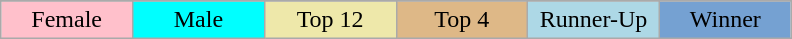<table class="wikitable" style="margin:1em auto; text-align:center;">
<tr>
</tr>
<tr>
<td style="background:pink;" width="15%">Female</td>
<td style="background:cyan;" width="15%">Male</td>
<td style="background:palegoldenrod;" width="15%">Top 12</td>
<td style="background:#DEB887" width="15%">Top 4</td>
<td style="background:lightblue" width="15%">Runner-Up</td>
<td style="background:#75A1D2" width="15%">Winner</td>
</tr>
</table>
